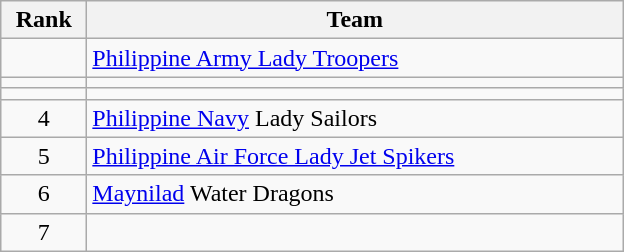<table class="wikitable" style="text-align: center;">
<tr>
<th width=50>Rank</th>
<th width=350>Team</th>
</tr>
<tr>
<td></td>
<td align="left"> <a href='#'>Philippine Army Lady Troopers</a></td>
</tr>
<tr>
<td></td>
<td align="left"></td>
</tr>
<tr>
<td></td>
<td align="left"></td>
</tr>
<tr>
<td>4</td>
<td align="left"> <a href='#'>Philippine Navy</a> Lady Sailors</td>
</tr>
<tr>
<td>5</td>
<td align="left"> <a href='#'>Philippine Air Force Lady Jet Spikers</a></td>
</tr>
<tr>
<td>6</td>
<td align="left"> <a href='#'>Maynilad</a> Water Dragons</td>
</tr>
<tr>
<td>7</td>
<td align="left"></td>
</tr>
</table>
